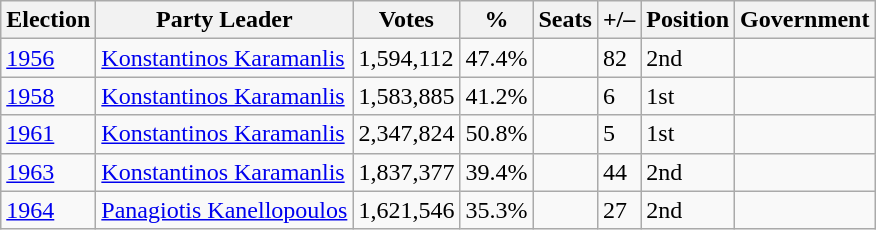<table class="wikitable">
<tr>
<th>Election</th>
<th>Party Leader</th>
<th><strong>Votes</strong></th>
<th><strong>%</strong></th>
<th><strong>Seats</strong></th>
<th>+/–</th>
<th><strong>Position</strong></th>
<th>Government</th>
</tr>
<tr>
<td><a href='#'>1956</a></td>
<td><a href='#'>Konstantinos Karamanlis</a></td>
<td>1,594,112</td>
<td>47.4%</td>
<td></td>
<td> 82</td>
<td> 2nd</td>
<td></td>
</tr>
<tr>
<td><a href='#'>1958</a></td>
<td><a href='#'>Konstantinos Karamanlis</a></td>
<td>1,583,885</td>
<td>41.2%</td>
<td></td>
<td> 6</td>
<td> 1st</td>
<td></td>
</tr>
<tr>
<td><a href='#'>1961</a></td>
<td><a href='#'>Konstantinos Karamanlis</a></td>
<td>2,347,824</td>
<td>50.8%</td>
<td></td>
<td> 5</td>
<td> 1st</td>
<td></td>
</tr>
<tr>
<td><a href='#'>1963</a></td>
<td><a href='#'>Konstantinos Karamanlis</a></td>
<td>1,837,377</td>
<td>39.4%</td>
<td></td>
<td> 44</td>
<td> 2nd</td>
<td></td>
</tr>
<tr>
<td><a href='#'>1964</a></td>
<td><a href='#'>Panagiotis Kanellopoulos</a></td>
<td>1,621,546</td>
<td>35.3%</td>
<td></td>
<td> 27</td>
<td> 2nd</td>
<td></td>
</tr>
</table>
